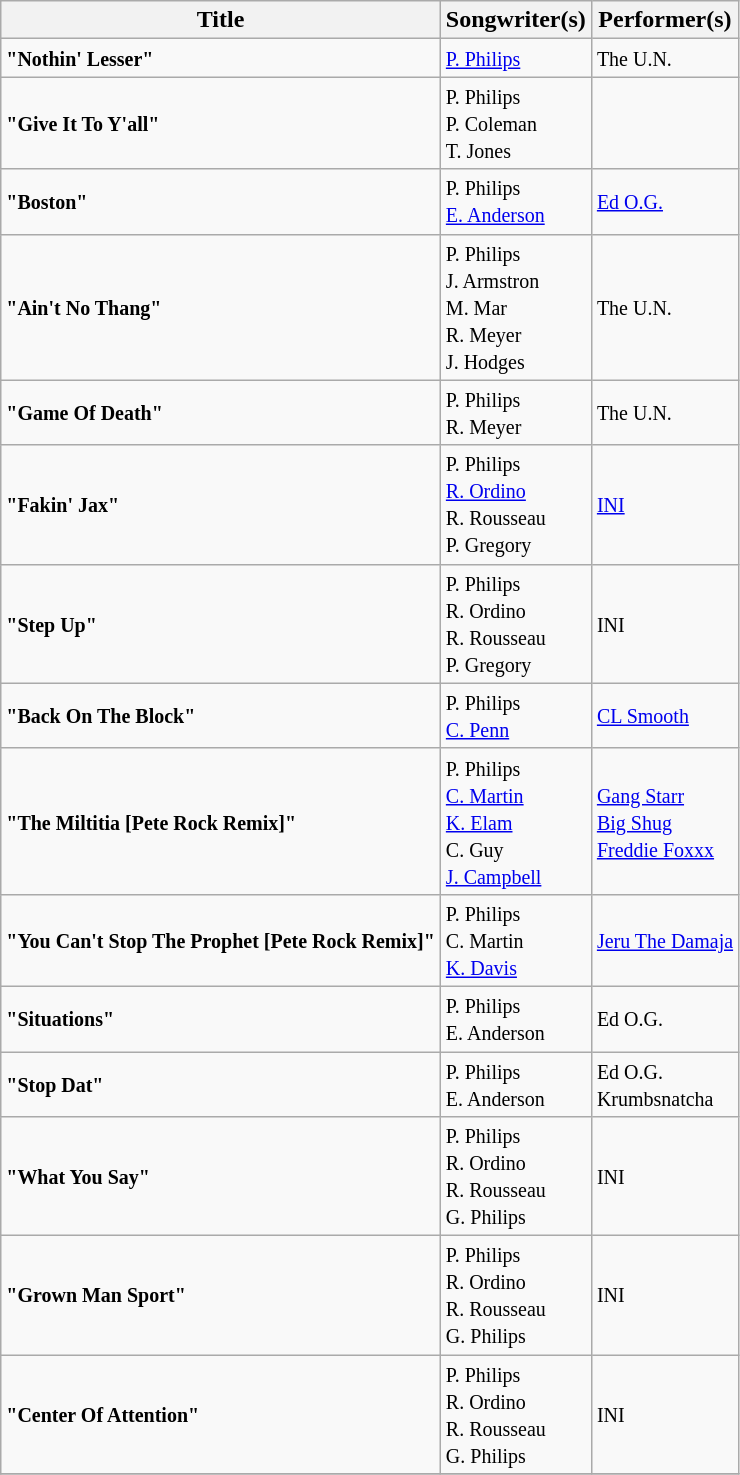<table class="wikitable">
<tr>
<th>Title</th>
<th>Songwriter(s)</th>
<th>Performer(s)</th>
</tr>
<tr>
<td><small><strong>"Nothin' Lesser"</strong></small></td>
<td><small><a href='#'>P. Philips</a></small></td>
<td><small>The U.N.</small></td>
</tr>
<tr>
<td><small><strong>"Give It To Y'all"</strong></small></td>
<td><small>P. Philips<br>P. Coleman<br>T. Jones</small></td>
<td></td>
</tr>
<tr>
<td><small><strong>"Boston"</strong></small></td>
<td><small>P. Philips<br><a href='#'>E. Anderson</a></small></td>
<td><small><a href='#'>Ed O.G.</a></small></td>
</tr>
<tr>
<td><small><strong>"Ain't No Thang"</strong></small></td>
<td><small>P. Philips<br>J. Armstron<br>M. Mar<br>R. Meyer<br>J. Hodges</small></td>
<td><small>The U.N.</small></td>
</tr>
<tr>
<td><small><strong>"Game Of Death"</strong></small></td>
<td><small>P. Philips<br>R. Meyer</small></td>
<td><small>The U.N.</small></td>
</tr>
<tr>
<td><small><strong>"Fakin' Jax"</strong></small></td>
<td><small>P. Philips<br><a href='#'>R. Ordino</a><br>R. Rousseau<br>P. Gregory</small></td>
<td><small><a href='#'>INI</a></small></td>
</tr>
<tr>
<td><small><strong>"Step Up"</strong></small></td>
<td><small>P. Philips<br>R. Ordino<br>R. Rousseau<br>P. Gregory</small></td>
<td><small>INI</small></td>
</tr>
<tr>
<td><small><strong>"Back On The Block"</strong></small></td>
<td><small>P. Philips<br><a href='#'>C. Penn</a></small></td>
<td><small><a href='#'>CL Smooth</a></small></td>
</tr>
<tr>
<td><small><strong>"The Miltitia [Pete Rock Remix]"</strong></small></td>
<td><small>P. Philips<br><a href='#'>C. Martin</a><br><a href='#'>K. Elam</a><br>C. Guy<br><a href='#'>J. Campbell</a></small></td>
<td><small><a href='#'>Gang Starr</a><br><a href='#'>Big Shug</a><br><a href='#'>Freddie Foxxx</a></small></td>
</tr>
<tr>
<td><small><strong>"You Can't Stop The Prophet [Pete Rock Remix]"</strong></small></td>
<td><small>P. Philips<br>C. Martin<br><a href='#'>K. Davis</a></small></td>
<td><small><a href='#'>Jeru The Damaja</a></small></td>
</tr>
<tr>
<td><small><strong>"Situations"</strong></small></td>
<td><small>P. Philips<br>E. Anderson</small></td>
<td><small>Ed O.G.</small></td>
</tr>
<tr>
<td><small><strong>"Stop Dat"</strong></small></td>
<td><small>P. Philips<br>E. Anderson</small></td>
<td><small>Ed O.G.<br>Krumbsnatcha</small></td>
</tr>
<tr>
<td><small><strong>"What You Say"</strong></small></td>
<td><small>P. Philips<br>R. Ordino<br>R. Rousseau<br>G. Philips</small></td>
<td><small>INI</small></td>
</tr>
<tr>
<td><small><strong>"Grown Man Sport"</strong></small></td>
<td><small>P. Philips<br>R. Ordino<br>R. Rousseau<br>G. Philips</small></td>
<td><small>INI</small></td>
</tr>
<tr>
<td><small><strong>"Center Of Attention"</strong></small></td>
<td><small>P. Philips<br>R. Ordino<br>R. Rousseau<br>G. Philips</small></td>
<td><small>INI</small></td>
</tr>
<tr>
</tr>
</table>
